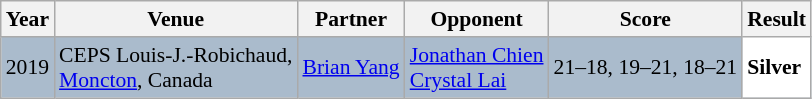<table class="sortable wikitable" style="font-size: 90%;">
<tr>
<th>Year</th>
<th>Venue</th>
<th>Partner</th>
<th>Opponent</th>
<th>Score</th>
<th>Result</th>
</tr>
<tr style="background:#AABBCC">
<td align="center">2019</td>
<td align="left">CEPS Louis-J.-Robichaud,<br><a href='#'>Moncton</a>, Canada</td>
<td align="left"> <a href='#'>Brian Yang</a></td>
<td align="left"> <a href='#'>Jonathan Chien</a><br> <a href='#'>Crystal Lai</a></td>
<td align="left">21–18, 19–21, 18–21</td>
<td style="text-align:left; background:white"> <strong>Silver</strong></td>
</tr>
</table>
